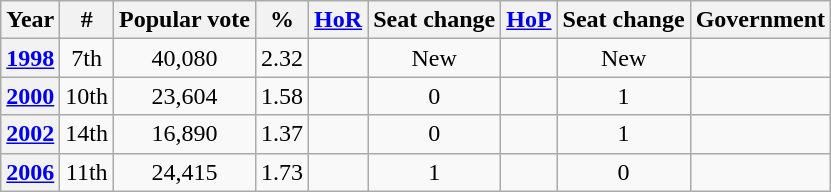<table class="wikitable" style="text-align:center">
<tr>
<th>Year</th>
<th>#</th>
<th>Popular vote</th>
<th>%</th>
<th><a href='#'>HoR</a></th>
<th>Seat change</th>
<th><a href='#'>HoP</a></th>
<th>Seat change</th>
<th>Government</th>
</tr>
<tr>
<th><a href='#'>1998</a></th>
<td>7th</td>
<td>40,080</td>
<td>2.32</td>
<td></td>
<td>New</td>
<td></td>
<td>New</td>
<td></td>
</tr>
<tr>
<th><a href='#'>2000</a></th>
<td>10th</td>
<td>23,604</td>
<td>1.58</td>
<td></td>
<td> 0</td>
<td></td>
<td> 1</td>
<td></td>
</tr>
<tr>
<th><a href='#'>2002</a></th>
<td>14th</td>
<td>16,890</td>
<td>1.37</td>
<td></td>
<td> 0</td>
<td></td>
<td> 1</td>
<td></td>
</tr>
<tr>
<th><a href='#'>2006</a></th>
<td>11th</td>
<td>24,415</td>
<td>1.73</td>
<td></td>
<td> 1</td>
<td></td>
<td> 0</td>
<td></td>
</tr>
</table>
